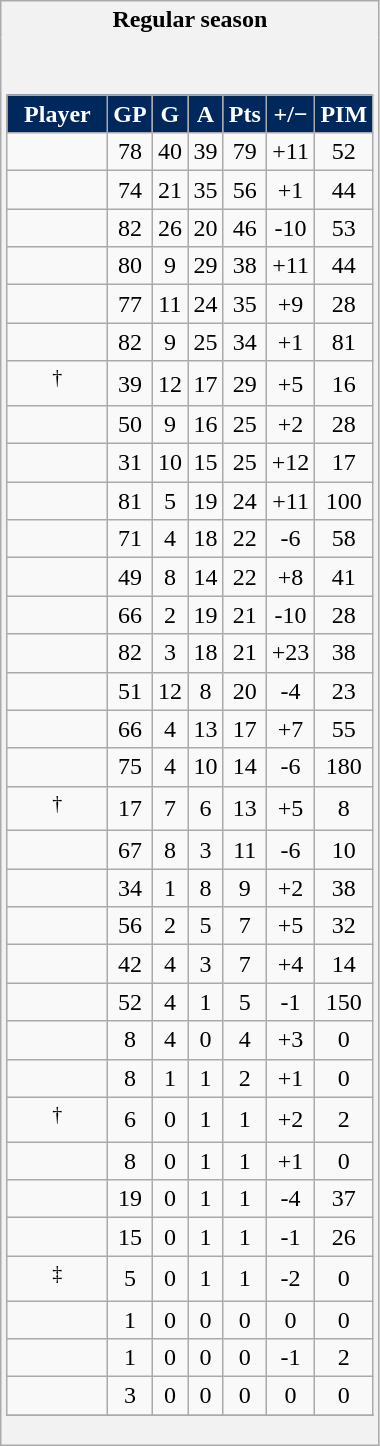<table class="wikitable" style="border: 1px solid #aaa;">
<tr>
<th style="border: 0;">Regular season</th>
</tr>
<tr>
<td style="background: #f2f2f2; border: 0; text-align: center;"><br><table class="wikitable sortable" width="100%">
<tr align=center>
<th style="background:#00285D; color: #FFFFFF;" width="40%">Player</th>
<th style="background:#00285D; color: #FFFFFF;" width="10%">GP</th>
<th style="background:#00285D; color: #FFFFFF;" width="10%">G</th>
<th style="background:#00285D; color: #FFFFFF;" width="10%">A</th>
<th style="background:#00285D; color: #FFFFFF;" width="10%">Pts</th>
<th style="background:#00285D; color: #FFFFFF;" width="10%">+/−</th>
<th style="background:#00285D; color: #FFFFFF;" width="10%">PIM</th>
</tr>
<tr align=center>
<td></td>
<td>78</td>
<td>40</td>
<td>39</td>
<td>79</td>
<td>+11</td>
<td>52</td>
</tr>
<tr align=center>
<td></td>
<td>74</td>
<td>21</td>
<td>35</td>
<td>56</td>
<td>+1</td>
<td>44</td>
</tr>
<tr align=center>
<td></td>
<td>82</td>
<td>26</td>
<td>20</td>
<td>46</td>
<td>-10</td>
<td>53</td>
</tr>
<tr align=center>
<td></td>
<td>80</td>
<td>9</td>
<td>29</td>
<td>38</td>
<td>+11</td>
<td>44</td>
</tr>
<tr align=center>
<td></td>
<td>77</td>
<td>11</td>
<td>24</td>
<td>35</td>
<td>+9</td>
<td>28</td>
</tr>
<tr align=center>
<td></td>
<td>82</td>
<td>9</td>
<td>25</td>
<td>34</td>
<td>+1</td>
<td>81</td>
</tr>
<tr align=center>
<td><sup>†</sup></td>
<td>39</td>
<td>12</td>
<td>17</td>
<td>29</td>
<td>+5</td>
<td>16</td>
</tr>
<tr align=center>
<td></td>
<td>50</td>
<td>9</td>
<td>16</td>
<td>25</td>
<td>+2</td>
<td>28</td>
</tr>
<tr align=center>
<td></td>
<td>31</td>
<td>10</td>
<td>15</td>
<td>25</td>
<td>+12</td>
<td>17</td>
</tr>
<tr align=center>
<td></td>
<td>81</td>
<td>5</td>
<td>19</td>
<td>24</td>
<td>+11</td>
<td>100</td>
</tr>
<tr align=center>
<td></td>
<td>71</td>
<td>4</td>
<td>18</td>
<td>22</td>
<td>-6</td>
<td>58</td>
</tr>
<tr align=center>
<td></td>
<td>49</td>
<td>8</td>
<td>14</td>
<td>22</td>
<td>+8</td>
<td>41</td>
</tr>
<tr align=center>
<td></td>
<td>66</td>
<td>2</td>
<td>19</td>
<td>21</td>
<td>-10</td>
<td>28</td>
</tr>
<tr align=center>
<td></td>
<td>82</td>
<td>3</td>
<td>18</td>
<td>21</td>
<td>+23</td>
<td>38</td>
</tr>
<tr align=center>
<td></td>
<td>51</td>
<td>12</td>
<td>8</td>
<td>20</td>
<td>-4</td>
<td>23</td>
</tr>
<tr align=center>
<td></td>
<td>66</td>
<td>4</td>
<td>13</td>
<td>17</td>
<td>+7</td>
<td>55</td>
</tr>
<tr align=center>
<td></td>
<td>75</td>
<td>4</td>
<td>10</td>
<td>14</td>
<td>-6</td>
<td>180</td>
</tr>
<tr align=center>
<td><sup>†</sup></td>
<td>17</td>
<td>7</td>
<td>6</td>
<td>13</td>
<td>+5</td>
<td>8</td>
</tr>
<tr align=center>
<td></td>
<td>67</td>
<td>8</td>
<td>3</td>
<td>11</td>
<td>-6</td>
<td>10</td>
</tr>
<tr align=center>
<td></td>
<td>34</td>
<td>1</td>
<td>8</td>
<td>9</td>
<td>+2</td>
<td>38</td>
</tr>
<tr align=center>
<td></td>
<td>56</td>
<td>2</td>
<td>5</td>
<td>7</td>
<td>+5</td>
<td>32</td>
</tr>
<tr align=center>
<td></td>
<td>42</td>
<td>4</td>
<td>3</td>
<td>7</td>
<td>+4</td>
<td>14</td>
</tr>
<tr align=center>
<td></td>
<td>52</td>
<td>4</td>
<td>1</td>
<td>5</td>
<td>-1</td>
<td>150</td>
</tr>
<tr align=center>
<td></td>
<td>8</td>
<td>4</td>
<td>0</td>
<td>4</td>
<td>+3</td>
<td>0</td>
</tr>
<tr align=center>
<td></td>
<td>8</td>
<td>1</td>
<td>1</td>
<td>2</td>
<td>+1</td>
<td>0</td>
</tr>
<tr align=center>
<td><sup>†</sup></td>
<td>6</td>
<td>0</td>
<td>1</td>
<td>1</td>
<td>+2</td>
<td>2</td>
</tr>
<tr align=center>
<td></td>
<td>8</td>
<td>0</td>
<td>1</td>
<td>1</td>
<td>+1</td>
<td>0</td>
</tr>
<tr align=center>
<td></td>
<td>19</td>
<td>0</td>
<td>1</td>
<td>1</td>
<td>-4</td>
<td>37</td>
</tr>
<tr align=center>
<td></td>
<td>15</td>
<td>0</td>
<td>1</td>
<td>1</td>
<td>-1</td>
<td>26</td>
</tr>
<tr align=center>
<td><sup>‡</sup></td>
<td>5</td>
<td>0</td>
<td>1</td>
<td>1</td>
<td>-2</td>
<td>0</td>
</tr>
<tr align=center>
<td></td>
<td>1</td>
<td>0</td>
<td>0</td>
<td>0</td>
<td>0</td>
<td>0</td>
</tr>
<tr align=center>
<td></td>
<td>1</td>
<td>0</td>
<td>0</td>
<td>0</td>
<td>-1</td>
<td>2</td>
</tr>
<tr align=center>
<td></td>
<td>3</td>
<td>0</td>
<td>0</td>
<td>0</td>
<td>0</td>
<td>0</td>
</tr>
<tr>
</tr>
</table>
</td>
</tr>
</table>
